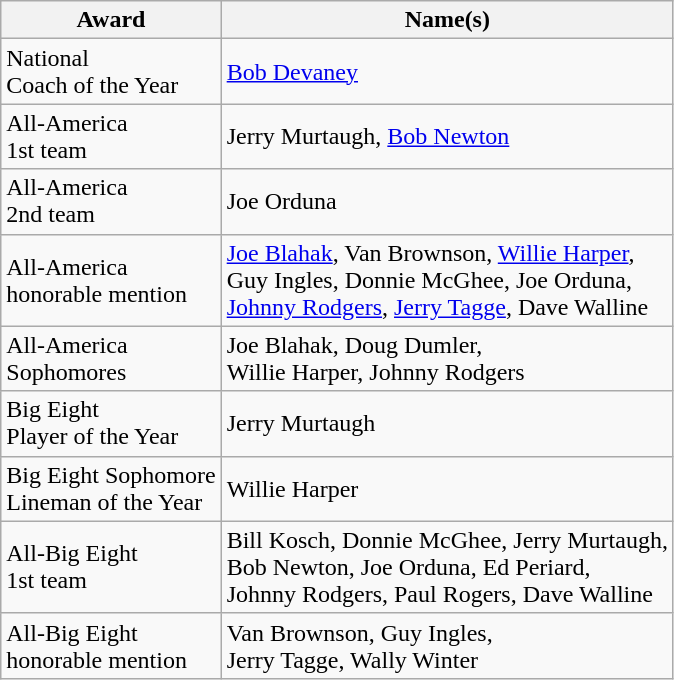<table class="wikitable">
<tr>
<th>Award</th>
<th>Name(s)</th>
</tr>
<tr>
<td>National<br>Coach of the Year</td>
<td><a href='#'>Bob Devaney</a></td>
</tr>
<tr>
<td>All-America<br>1st team</td>
<td>Jerry Murtaugh, <a href='#'>Bob Newton</a></td>
</tr>
<tr>
<td>All-America<br>2nd team</td>
<td>Joe Orduna</td>
</tr>
<tr>
<td>All-America<br>honorable mention</td>
<td><a href='#'>Joe Blahak</a>, Van Brownson, <a href='#'>Willie Harper</a>,<br>Guy Ingles, Donnie McGhee, Joe Orduna,<br><a href='#'>Johnny Rodgers</a>, <a href='#'>Jerry Tagge</a>, Dave Walline</td>
</tr>
<tr>
<td>All-America<br>Sophomores</td>
<td>Joe Blahak, Doug Dumler,<br>Willie Harper, Johnny Rodgers</td>
</tr>
<tr>
<td>Big Eight<br>Player of the Year</td>
<td>Jerry Murtaugh</td>
</tr>
<tr>
<td>Big Eight Sophomore<br>Lineman of the Year</td>
<td>Willie Harper</td>
</tr>
<tr>
<td>All-Big Eight<br>1st team</td>
<td>Bill Kosch, Donnie McGhee, Jerry Murtaugh,<br>Bob Newton, Joe Orduna, Ed Periard,<br>Johnny Rodgers, Paul Rogers, Dave Walline</td>
</tr>
<tr>
<td>All-Big Eight<br>honorable mention</td>
<td>Van Brownson, Guy Ingles,<br>Jerry Tagge, Wally Winter</td>
</tr>
</table>
